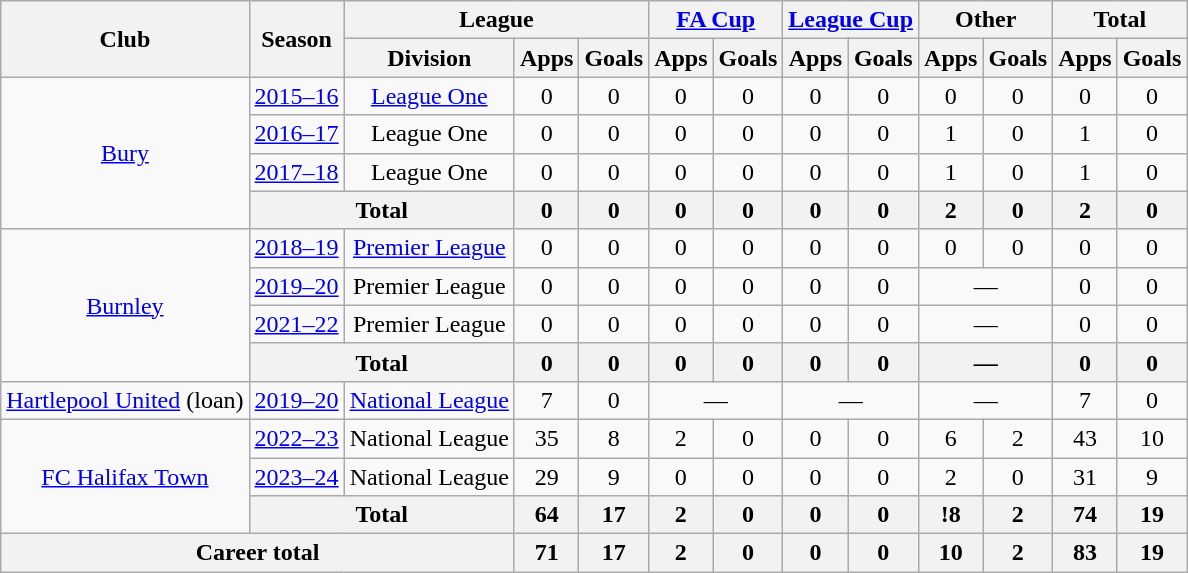<table class="wikitable" style="text-align:center;">
<tr>
<th rowspan="2">Club</th>
<th rowspan="2">Season</th>
<th colspan="3">League</th>
<th colspan="2"><a href='#'>FA Cup</a></th>
<th colspan="2"><a href='#'>League Cup</a></th>
<th colspan="2">Other</th>
<th colspan="2">Total</th>
</tr>
<tr>
<th>Division</th>
<th>Apps</th>
<th>Goals</th>
<th>Apps</th>
<th>Goals</th>
<th>Apps</th>
<th>Goals</th>
<th>Apps</th>
<th>Goals</th>
<th>Apps</th>
<th>Goals</th>
</tr>
<tr>
<td rowspan="4" valign="center"><a href='#'>Bury</a></td>
<td><a href='#'>2015–16</a></td>
<td><a href='#'>League One</a></td>
<td>0</td>
<td>0</td>
<td>0</td>
<td>0</td>
<td>0</td>
<td>0</td>
<td>0</td>
<td>0</td>
<td>0</td>
<td>0</td>
</tr>
<tr>
<td><a href='#'>2016–17</a></td>
<td>League One</td>
<td>0</td>
<td>0</td>
<td>0</td>
<td>0</td>
<td>0</td>
<td>0</td>
<td>1</td>
<td>0</td>
<td>1</td>
<td>0</td>
</tr>
<tr>
<td><a href='#'>2017–18</a></td>
<td>League One</td>
<td>0</td>
<td>0</td>
<td>0</td>
<td>0</td>
<td>0</td>
<td>0</td>
<td>1</td>
<td>0</td>
<td>1</td>
<td>0</td>
</tr>
<tr>
<th colspan=2>Total</th>
<th>0</th>
<th>0</th>
<th>0</th>
<th>0</th>
<th>0</th>
<th>0</th>
<th>2</th>
<th>0</th>
<th>2</th>
<th>0</th>
</tr>
<tr>
<td rowspan="4" valign="center"><a href='#'>Burnley</a></td>
<td><a href='#'>2018–19</a></td>
<td><a href='#'>Premier League</a></td>
<td>0</td>
<td>0</td>
<td>0</td>
<td>0</td>
<td>0</td>
<td>0</td>
<td>0</td>
<td>0</td>
<td>0</td>
<td>0</td>
</tr>
<tr>
<td><a href='#'>2019–20</a></td>
<td>Premier League</td>
<td>0</td>
<td>0</td>
<td>0</td>
<td>0</td>
<td>0</td>
<td>0</td>
<td colspan=2>—</td>
<td>0</td>
<td>0</td>
</tr>
<tr>
<td><a href='#'>2021–22</a></td>
<td>Premier League</td>
<td>0</td>
<td>0</td>
<td>0</td>
<td>0</td>
<td>0</td>
<td>0</td>
<td colspan=2>—</td>
<td>0</td>
<td>0</td>
</tr>
<tr>
<th colspan=2>Total</th>
<th>0</th>
<th>0</th>
<th>0</th>
<th>0</th>
<th>0</th>
<th>0</th>
<th colspan=2>—</th>
<th>0</th>
<th>0</th>
</tr>
<tr>
<td><a href='#'>Hartlepool United</a> (loan)</td>
<td><a href='#'>2019–20</a></td>
<td><a href='#'>National League</a></td>
<td>7</td>
<td>0</td>
<td colspan=2>—</td>
<td colspan=2>—</td>
<td colspan=2>—</td>
<td>7</td>
<td>0</td>
</tr>
<tr>
<td rowspan="3" valign="center"><a href='#'>FC Halifax Town</a></td>
<td><a href='#'>2022–23</a></td>
<td>National League</td>
<td>35</td>
<td>8</td>
<td>2</td>
<td>0</td>
<td>0</td>
<td>0</td>
<td>6</td>
<td>2</td>
<td>43</td>
<td>10</td>
</tr>
<tr>
<td><a href='#'>2023–24</a></td>
<td>National League</td>
<td>29</td>
<td>9</td>
<td>0</td>
<td>0</td>
<td>0</td>
<td>0</td>
<td>2</td>
<td>0</td>
<td>31</td>
<td>9</td>
</tr>
<tr>
<th colspan=2>Total</th>
<th>64</th>
<th>17</th>
<th>2</th>
<th>0</th>
<th>0</th>
<th>0</th>
<th>!8</th>
<th>2</th>
<th>74</th>
<th>19</th>
</tr>
<tr>
<th colspan="3">Career total</th>
<th>71</th>
<th>17</th>
<th>2</th>
<th>0</th>
<th>0</th>
<th>0</th>
<th>10</th>
<th>2</th>
<th>83</th>
<th>19</th>
</tr>
</table>
